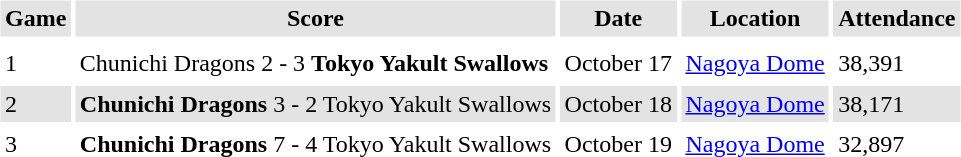<table border="0" cellspacing="3" cellpadding="3">
<tr style="background: #e3e3e3;">
<th>Game</th>
<th>Score</th>
<th>Date</th>
<th>Location</th>
<th>Attendance</th>
</tr>
<tr style="background: #e3e3e3;">
</tr>
<tr>
<td>1</td>
<td>Chunichi Dragons 2 - 3 <strong>Tokyo Yakult Swallows</strong></td>
<td>October 17</td>
<td><a href='#'>Nagoya Dome</a></td>
<td>38,391</td>
</tr>
<tr style="background: #e3e3e3;">
<td>2</td>
<td><strong>Chunichi Dragons</strong> 3 - 2 Tokyo Yakult Swallows</td>
<td>October 18</td>
<td><a href='#'>Nagoya Dome</a></td>
<td>38,171</td>
</tr>
<tr>
<td>3</td>
<td><strong>Chunichi Dragons</strong> 7 - 4 Tokyo Yakult Swallows</td>
<td>October 19</td>
<td><a href='#'>Nagoya Dome</a></td>
<td>32,897</td>
</tr>
</table>
